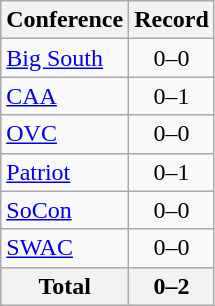<table class="wikitable">
<tr>
<th>Conference</th>
<th>Record</th>
</tr>
<tr>
<td><a href='#'>Big South</a></td>
<td align=center>0–0</td>
</tr>
<tr>
<td><a href='#'>CAA</a></td>
<td align=center>0–1</td>
</tr>
<tr>
<td><a href='#'>OVC</a></td>
<td align=center>0–0</td>
</tr>
<tr>
<td><a href='#'>Patriot</a></td>
<td align=center>0–1</td>
</tr>
<tr>
<td><a href='#'>SoCon</a></td>
<td align=center>0–0</td>
</tr>
<tr>
<td><a href='#'>SWAC</a></td>
<td align=center>0–0</td>
</tr>
<tr>
<th>Total</th>
<th>0–2</th>
</tr>
</table>
